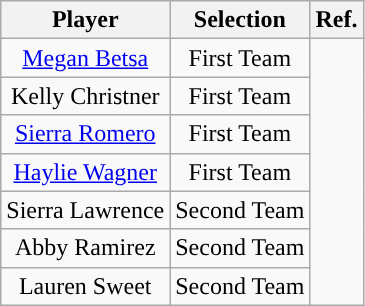<table class="wikitable sortable sortable" style="text-align: center">
<tr align=center>
<th>Player</th>
<th>Selection</th>
<th>Ref.</th>
</tr>
<tr>
<td><a href='#'>Megan Betsa</a></td>
<td>First Team</td>
<td rowspan="7"></td>
</tr>
<tr>
<td>Kelly Christner</td>
<td>First Team</td>
</tr>
<tr>
<td><a href='#'>Sierra Romero</a></td>
<td>First Team</td>
</tr>
<tr>
<td><a href='#'>Haylie Wagner</a></td>
<td>First Team</td>
</tr>
<tr>
<td>Sierra Lawrence</td>
<td>Second Team</td>
</tr>
<tr>
<td>Abby Ramirez</td>
<td>Second Team</td>
</tr>
<tr>
<td>Lauren Sweet</td>
<td>Second Team</td>
</tr>
</table>
